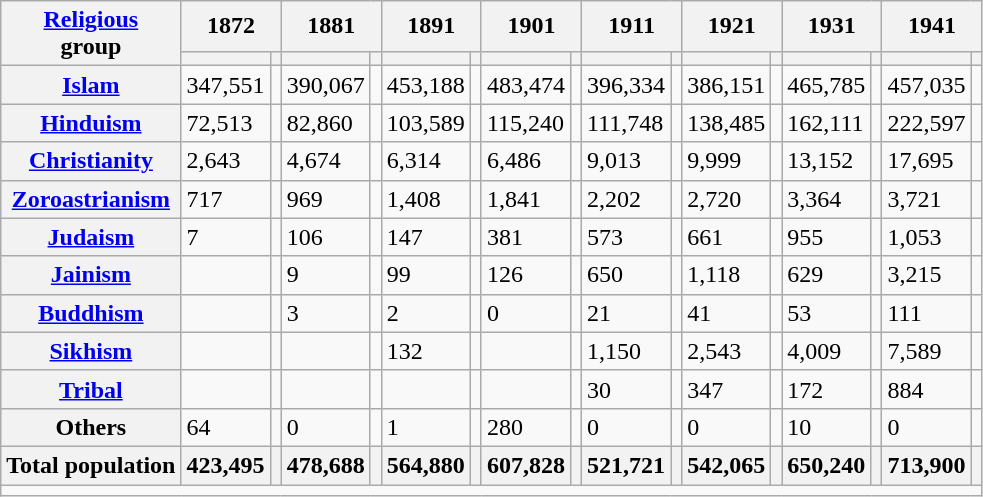<table class="wikitable sortable">
<tr>
<th rowspan="2"><a href='#'>Religious</a><br>group</th>
<th colspan="2">1872</th>
<th colspan="2">1881</th>
<th colspan="2">1891</th>
<th colspan="2">1901</th>
<th colspan="2">1911</th>
<th colspan="2">1921</th>
<th colspan="2">1931</th>
<th colspan="2">1941</th>
</tr>
<tr>
<th><a href='#'></a></th>
<th></th>
<th></th>
<th></th>
<th></th>
<th></th>
<th></th>
<th></th>
<th></th>
<th></th>
<th></th>
<th></th>
<th></th>
<th></th>
<th></th>
<th></th>
</tr>
<tr>
<th><a href='#'>Islam</a> </th>
<td>347,551</td>
<td></td>
<td>390,067</td>
<td></td>
<td>453,188</td>
<td></td>
<td>483,474</td>
<td></td>
<td>396,334</td>
<td></td>
<td>386,151</td>
<td></td>
<td>465,785</td>
<td></td>
<td>457,035</td>
<td></td>
</tr>
<tr>
<th><a href='#'>Hinduism</a> </th>
<td>72,513</td>
<td></td>
<td>82,860</td>
<td></td>
<td>103,589</td>
<td></td>
<td>115,240</td>
<td></td>
<td>111,748</td>
<td></td>
<td>138,485</td>
<td></td>
<td>162,111</td>
<td></td>
<td>222,597</td>
<td></td>
</tr>
<tr>
<th><a href='#'>Christianity</a> </th>
<td>2,643</td>
<td></td>
<td>4,674</td>
<td></td>
<td>6,314</td>
<td></td>
<td>6,486</td>
<td></td>
<td>9,013</td>
<td></td>
<td>9,999</td>
<td></td>
<td>13,152</td>
<td></td>
<td>17,695</td>
<td></td>
</tr>
<tr>
<th><a href='#'>Zoroastrianism</a> </th>
<td>717</td>
<td></td>
<td>969</td>
<td></td>
<td>1,408</td>
<td></td>
<td>1,841</td>
<td></td>
<td>2,202</td>
<td></td>
<td>2,720</td>
<td></td>
<td>3,364</td>
<td></td>
<td>3,721</td>
<td></td>
</tr>
<tr>
<th><a href='#'>Judaism</a> </th>
<td>7</td>
<td></td>
<td>106</td>
<td></td>
<td>147</td>
<td></td>
<td>381</td>
<td></td>
<td>573</td>
<td></td>
<td>661</td>
<td></td>
<td>955</td>
<td></td>
<td>1,053</td>
<td></td>
</tr>
<tr>
<th><a href='#'>Jainism</a> </th>
<td></td>
<td></td>
<td>9</td>
<td></td>
<td>99</td>
<td></td>
<td>126</td>
<td></td>
<td>650</td>
<td></td>
<td>1,118</td>
<td></td>
<td>629</td>
<td></td>
<td>3,215</td>
<td></td>
</tr>
<tr>
<th><a href='#'>Buddhism</a> </th>
<td></td>
<td></td>
<td>3</td>
<td></td>
<td>2</td>
<td></td>
<td>0</td>
<td></td>
<td>21</td>
<td></td>
<td>41</td>
<td></td>
<td>53</td>
<td></td>
<td>111</td>
<td></td>
</tr>
<tr>
<th><a href='#'>Sikhism</a> </th>
<td></td>
<td></td>
<td></td>
<td></td>
<td>132</td>
<td></td>
<td></td>
<td></td>
<td>1,150</td>
<td></td>
<td>2,543</td>
<td></td>
<td>4,009</td>
<td></td>
<td>7,589</td>
<td></td>
</tr>
<tr>
<th><a href='#'>Tribal</a></th>
<td></td>
<td></td>
<td></td>
<td></td>
<td></td>
<td></td>
<td></td>
<td></td>
<td>30</td>
<td></td>
<td>347</td>
<td></td>
<td>172</td>
<td></td>
<td>884</td>
<td></td>
</tr>
<tr>
<th>Others</th>
<td>64</td>
<td></td>
<td>0</td>
<td></td>
<td>1</td>
<td></td>
<td>280</td>
<td></td>
<td>0</td>
<td></td>
<td>0</td>
<td></td>
<td>10</td>
<td></td>
<td>0</td>
<td></td>
</tr>
<tr>
<th>Total population</th>
<th>423,495</th>
<th></th>
<th>478,688</th>
<th></th>
<th>564,880</th>
<th></th>
<th>607,828</th>
<th></th>
<th>521,721</th>
<th></th>
<th>542,065</th>
<th></th>
<th>650,240</th>
<th></th>
<th>713,900</th>
<th></th>
</tr>
<tr class="sortbottom">
<td colspan="20"></td>
</tr>
</table>
